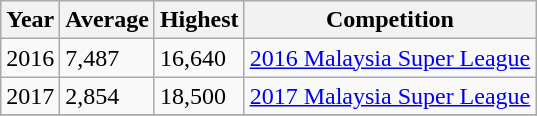<table class="wikitable sortable">
<tr>
<th>Year</th>
<th>Average</th>
<th>Highest</th>
<th>Competition</th>
</tr>
<tr>
<td>2016</td>
<td>7,487</td>
<td>16,640</td>
<td><a href='#'>2016 Malaysia Super League</a></td>
</tr>
<tr>
<td>2017</td>
<td>2,854</td>
<td>18,500</td>
<td><a href='#'>2017 Malaysia Super League</a></td>
</tr>
<tr>
</tr>
</table>
